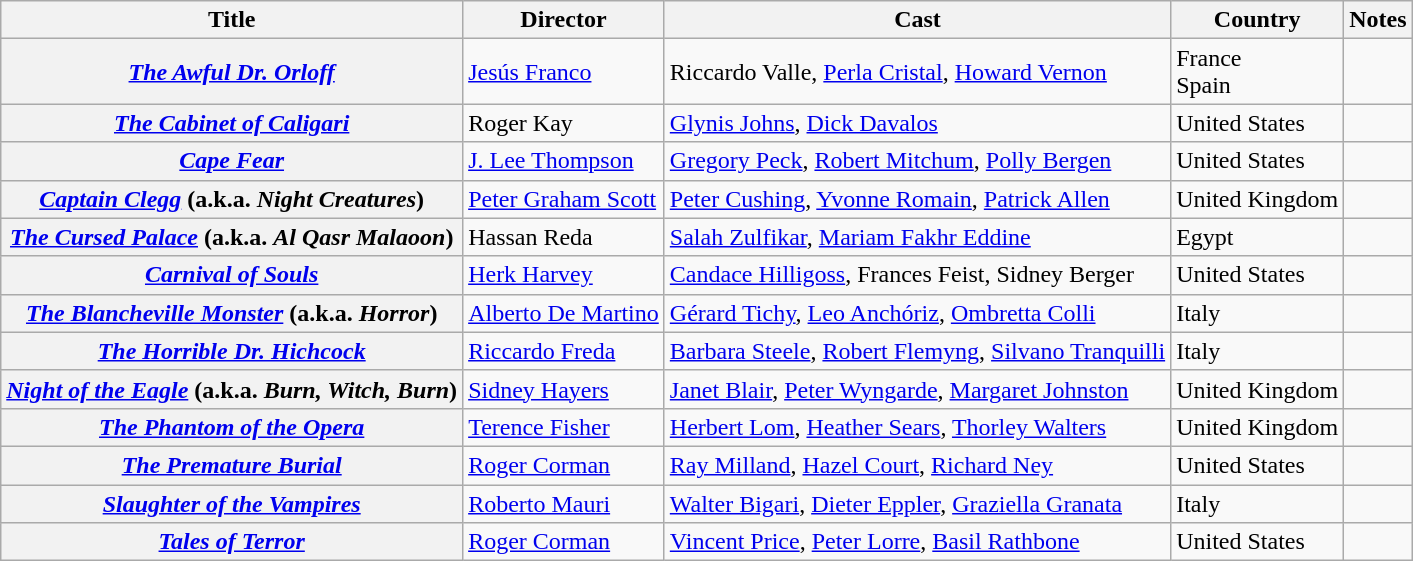<table class="wikitable sortable">
<tr>
<th scope="col">Title</th>
<th scope="col" class="unsortable">Director</th>
<th scope="col" class="unsortable">Cast</th>
<th scope="col">Country</th>
<th scope="col" class="unsortable">Notes</th>
</tr>
<tr>
<th><em><a href='#'>The Awful Dr. Orloff</a></em></th>
<td><a href='#'>Jesús Franco</a></td>
<td>Riccardo Valle, <a href='#'>Perla Cristal</a>, <a href='#'>Howard Vernon</a></td>
<td>France<br>Spain</td>
<td></td>
</tr>
<tr>
<th><em><a href='#'>The Cabinet of Caligari</a></em></th>
<td>Roger Kay</td>
<td><a href='#'>Glynis Johns</a>, <a href='#'>Dick Davalos</a></td>
<td>United States<br></td>
<td></td>
</tr>
<tr>
<th><em><a href='#'>Cape Fear</a></em></th>
<td><a href='#'>J. Lee Thompson</a></td>
<td><a href='#'>Gregory Peck</a>, <a href='#'>Robert Mitchum</a>, <a href='#'>Polly Bergen</a></td>
<td>United States</td>
<td></td>
</tr>
<tr>
<th><em><a href='#'>Captain Clegg</a></em> (a.k.a. <em>Night Creatures</em>)</th>
<td><a href='#'>Peter Graham Scott</a></td>
<td><a href='#'>Peter Cushing</a>, <a href='#'>Yvonne Romain</a>, <a href='#'>Patrick Allen</a></td>
<td>United Kingdom</td>
<td></td>
</tr>
<tr>
<th><em><a href='#'>The Cursed Palace</a></em> (a.k.a. <em>Al Qasr Malaoon</em>)</th>
<td>Hassan Reda</td>
<td><a href='#'>Salah Zulfikar</a>, <a href='#'>Mariam Fakhr Eddine</a></td>
<td>Egypt</td>
<td></td>
</tr>
<tr>
<th><em><a href='#'>Carnival of Souls</a></em></th>
<td><a href='#'>Herk Harvey</a></td>
<td><a href='#'>Candace Hilligoss</a>, Frances Feist, Sidney Berger</td>
<td>United States</td>
<td></td>
</tr>
<tr ->
<th><em><a href='#'>The Blancheville Monster</a></em> (a.k.a. <em>Horror</em>)</th>
<td><a href='#'>Alberto De Martino</a></td>
<td><a href='#'>Gérard Tichy</a>, <a href='#'>Leo Anchóriz</a>, <a href='#'>Ombretta Colli</a></td>
<td>Italy</td>
<td></td>
</tr>
<tr>
<th><em><a href='#'>The Horrible Dr. Hichcock</a></em></th>
<td><a href='#'>Riccardo Freda</a></td>
<td><a href='#'>Barbara Steele</a>, <a href='#'>Robert Flemyng</a>, <a href='#'>Silvano Tranquilli</a></td>
<td>Italy</td>
<td></td>
</tr>
<tr>
<th><em><a href='#'>Night of the Eagle</a></em> (a.k.a. <em>Burn, Witch, Burn</em>)</th>
<td><a href='#'>Sidney Hayers</a></td>
<td><a href='#'>Janet Blair</a>, <a href='#'>Peter Wyngarde</a>, <a href='#'>Margaret Johnston</a></td>
<td>United Kingdom</td>
<td></td>
</tr>
<tr>
<th><em><a href='#'>The Phantom of the Opera</a></em></th>
<td><a href='#'>Terence Fisher</a></td>
<td><a href='#'>Herbert Lom</a>, <a href='#'>Heather Sears</a>, <a href='#'>Thorley Walters</a></td>
<td>United Kingdom</td>
<td></td>
</tr>
<tr>
<th><em><a href='#'>The Premature Burial</a></em></th>
<td><a href='#'>Roger Corman</a></td>
<td><a href='#'>Ray Milland</a>, <a href='#'>Hazel Court</a>, <a href='#'>Richard Ney</a></td>
<td>United States</td>
<td></td>
</tr>
<tr>
<th><em><a href='#'>Slaughter of the Vampires</a></em></th>
<td><a href='#'>Roberto Mauri</a></td>
<td><a href='#'>Walter Bigari</a>, <a href='#'>Dieter Eppler</a>, <a href='#'>Graziella Granata</a></td>
<td>Italy</td>
<td></td>
</tr>
<tr>
<th><em><a href='#'>Tales of Terror</a></em></th>
<td><a href='#'>Roger Corman</a></td>
<td><a href='#'>Vincent Price</a>, <a href='#'>Peter Lorre</a>, <a href='#'>Basil Rathbone</a></td>
<td>United States</td>
<td></td>
</tr>
</table>
